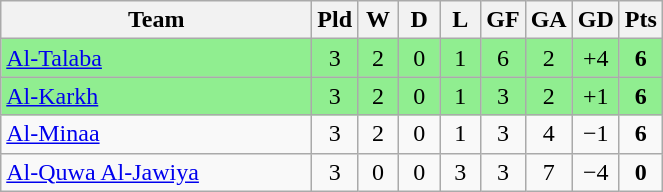<table class="wikitable" style="text-align: center;">
<tr>
<th width="200">Team</th>
<th width="20">Pld</th>
<th width="20">W</th>
<th width="20">D</th>
<th width="20">L</th>
<th width="20">GF</th>
<th width="20">GA</th>
<th width="20">GD</th>
<th width="20">Pts</th>
</tr>
<tr bgcolor=lightgreen>
<td style="text-align:left;"><a href='#'>Al-Talaba</a></td>
<td>3</td>
<td>2</td>
<td>0</td>
<td>1</td>
<td>6</td>
<td>2</td>
<td>+4</td>
<td><strong>6</strong></td>
</tr>
<tr bgcolor=lightgreen>
<td style="text-align:left;"><a href='#'>Al-Karkh</a></td>
<td>3</td>
<td>2</td>
<td>0</td>
<td>1</td>
<td>3</td>
<td>2</td>
<td>+1</td>
<td><strong>6</strong></td>
</tr>
<tr>
<td style="text-align:left;"><a href='#'>Al-Minaa</a></td>
<td>3</td>
<td>2</td>
<td>0</td>
<td>1</td>
<td>3</td>
<td>4</td>
<td>−1</td>
<td><strong>6</strong></td>
</tr>
<tr>
<td style="text-align:left;"><a href='#'>Al-Quwa Al-Jawiya</a></td>
<td>3</td>
<td>0</td>
<td>0</td>
<td>3</td>
<td>3</td>
<td>7</td>
<td>−4</td>
<td><strong>0</strong></td>
</tr>
</table>
